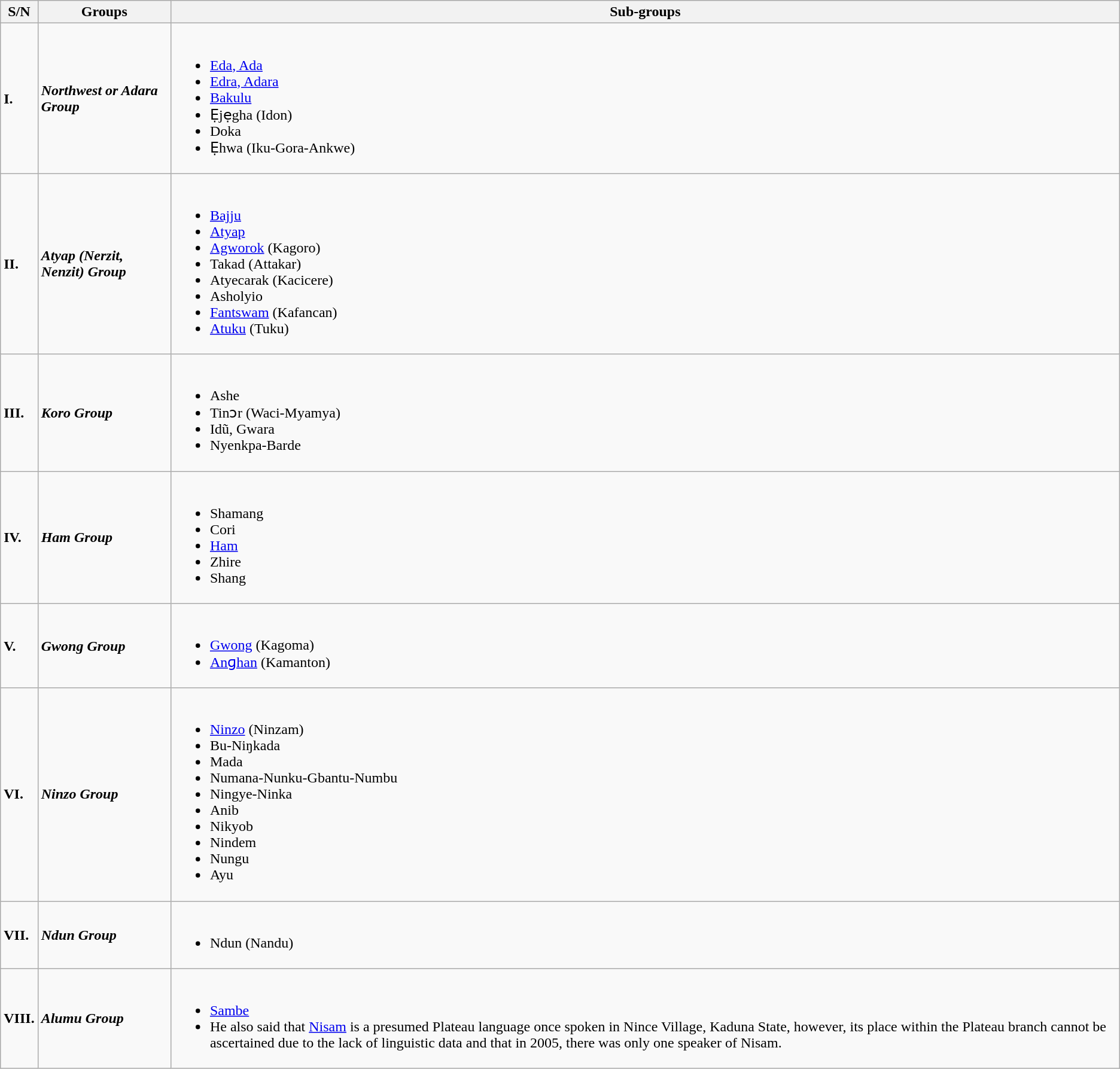<table class="wikitable sortable mw-collapsible">
<tr>
<th>S/N</th>
<th>Groups</th>
<th>Sub-groups</th>
</tr>
<tr>
<td><strong>I.</strong></td>
<td><strong><em>Northwest or Adara Group</em></strong></td>
<td><br><ul><li><a href='#'>Eda, Ada</a></li><li><a href='#'>Edra, Adara</a></li><li><a href='#'>Bakulu</a></li><li>Ẹjẹgha (Idon)</li><li>Doka</li><li>Ẹhwa (Iku-Gora-Ankwe)</li></ul></td>
</tr>
<tr>
<td><strong>II.</strong></td>
<td><strong><em>Atyap (Nerzit, Nenzit) Group</em></strong></td>
<td><br><ul><li><a href='#'>Bajju</a></li><li><a href='#'>Atyap</a></li><li><a href='#'>Agworok</a> (Kagoro)</li><li>Takad (Attakar)</li><li>Atyecarak (Kacicere)</li><li>Asholyio</li><li><a href='#'>Fantswam</a> (Kafancan)</li><li><a href='#'>Atuku</a> (Tuku)</li></ul></td>
</tr>
<tr>
<td><strong>III.</strong></td>
<td><strong><em>Koro Group</em></strong></td>
<td><br><ul><li>Ashe</li><li>Tinɔr (Waci-Myamya)</li><li>Idũ, Gwara</li><li>Nyenkpa-Barde</li></ul></td>
</tr>
<tr>
<td><strong>IV.</strong></td>
<td><strong><em>Ham Group</em></strong></td>
<td><br><ul><li>Shamang</li><li>Cori</li><li><a href='#'>Ham</a></li><li>Zhire</li><li>Shang</li></ul></td>
</tr>
<tr>
<td><strong>V.</strong></td>
<td><strong><em>Gwong Group</em></strong></td>
<td><br><ul><li><a href='#'>Gwong</a> (Kagoma)</li><li><a href='#'>Anɡhan</a> (Kamanton)</li></ul></td>
</tr>
<tr>
<td><strong>VI.</strong></td>
<td><strong><em>Ninzo Group</em></strong></td>
<td><br><ul><li><a href='#'>Ninzo</a> (Ninzam)</li><li>Bu-Niŋkada</li><li>Mada</li><li>Numana-Nunku-Gbantu-Numbu</li><li>Ningye-Ninka</li><li>Anib</li><li>Nikyob</li><li>Nindem</li><li>Nungu</li><li>Ayu</li></ul></td>
</tr>
<tr>
<td><strong>VII.</strong></td>
<td><strong><em>Ndun Group</em></strong></td>
<td><br><ul><li>Ndun (Nandu)</li></ul></td>
</tr>
<tr>
<td><strong>VIII.</strong></td>
<td><strong><em>Alumu Group</em></strong></td>
<td><br><ul><li><a href='#'>Sambe</a></li><li>He also said that <a href='#'>Nisam</a> is a presumed Plateau language once spoken in Nince Village, Kaduna State, however, its place within the Plateau branch cannot be ascertained due to the lack of linguistic data and that in 2005, there was only one speaker of Nisam.</li></ul></td>
</tr>
</table>
